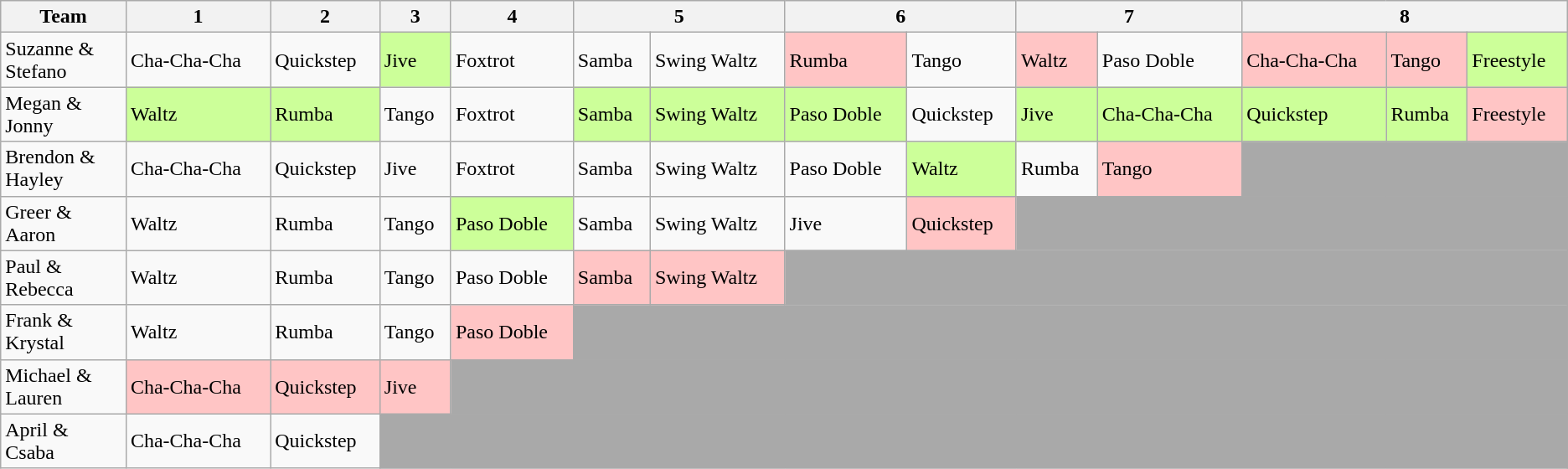<table class="wikitable" align="center">
<tr>
<th width=8%>Team</th>
<th>1</th>
<th>2</th>
<th>3</th>
<th>4</th>
<th colspan=2>5</th>
<th colspan=2>6</th>
<th colspan=2>7</th>
<th colspan=3>8</th>
</tr>
<tr>
<td>Suzanne & Stefano</td>
<td>Cha-Cha-Cha</td>
<td>Quickstep</td>
<td bgcolor="#ccff99">Jive</td>
<td>Foxtrot</td>
<td>Samba</td>
<td>Swing Waltz</td>
<td bgcolor="#ffc5c5">Rumba</td>
<td>Tango</td>
<td bgcolor="#ffc5c5">Waltz</td>
<td>Paso Doble</td>
<td bgcolor="#ffc5c5">Cha-Cha-Cha</td>
<td bgcolor="#ffc5c5">Tango</td>
<td bgcolor="#ccff99">Freestyle</td>
</tr>
<tr>
<td>Megan & Jonny</td>
<td bgcolor="#ccff99">Waltz</td>
<td bgcolor="#ccff99">Rumba</td>
<td>Tango</td>
<td>Foxtrot</td>
<td bgcolor="#ccff99">Samba</td>
<td bgcolor="#ccff99">Swing Waltz</td>
<td bgcolor="#ccff99">Paso Doble</td>
<td>Quickstep</td>
<td bgcolor="#ccff99">Jive</td>
<td bgcolor="#ccff99">Cha-Cha-Cha</td>
<td bgcolor="#ccff99">Quickstep</td>
<td bgcolor="#ccff99">Rumba</td>
<td bgcolor="#ffc5c5">Freestyle</td>
</tr>
<tr>
<td>Brendon & Hayley</td>
<td>Cha-Cha-Cha</td>
<td>Quickstep</td>
<td>Jive</td>
<td>Foxtrot</td>
<td>Samba</td>
<td>Swing Waltz</td>
<td>Paso Doble</td>
<td bgcolor="#ccff99">Waltz</td>
<td>Rumba</td>
<td bgcolor="#ffc5c5">Tango</td>
<td colspan=3 bgcolor=darkgray></td>
</tr>
<tr>
<td>Greer & Aaron</td>
<td>Waltz</td>
<td>Rumba</td>
<td>Tango</td>
<td bgcolor="#ccff99">Paso Doble</td>
<td>Samba</td>
<td>Swing Waltz</td>
<td>Jive</td>
<td bgcolor="#ffc5c5">Quickstep</td>
<td colspan=5 bgcolor=darkgray></td>
</tr>
<tr>
<td>Paul & Rebecca</td>
<td>Waltz</td>
<td>Rumba</td>
<td>Tango</td>
<td>Paso Doble</td>
<td bgcolor="#ffc5c5">Samba</td>
<td bgcolor="#ffc5c5">Swing Waltz</td>
<td colspan=8 bgcolor=darkgray></td>
</tr>
<tr>
<td>Frank & Krystal</td>
<td>Waltz</td>
<td>Rumba</td>
<td>Tango</td>
<td bgcolor="#ffc5c5">Paso Doble</td>
<td colspan=9 bgcolor=darkgray></td>
</tr>
<tr>
<td>Michael & Lauren</td>
<td bgcolor="#ffc5c5">Cha-Cha-Cha</td>
<td bgcolor="#ffc5c5">Quickstep</td>
<td bgcolor="#ffc5c5">Jive</td>
<td colspan=10 bgcolor=darkgray></td>
</tr>
<tr>
<td>April & Csaba</td>
<td>Cha-Cha-Cha</td>
<td>Quickstep</td>
<td colspan=11 bgcolor=darkgray></td>
</tr>
</table>
